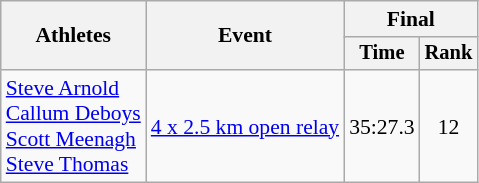<table class="wikitable" style="font-size:90%">
<tr>
<th rowspan=2>Athletes</th>
<th rowspan=2>Event</th>
<th colspan=2>Final</th>
</tr>
<tr style="font-size:95%">
<th>Time</th>
<th>Rank</th>
</tr>
<tr align=center>
<td align=left><a href='#'>Steve Arnold</a><br><a href='#'>Callum Deboys</a><br><a href='#'>Scott Meenagh</a><br><a href='#'>Steve Thomas</a></td>
<td align=left><a href='#'>4 x 2.5 km open relay</a></td>
<td>35:27.3</td>
<td>12</td>
</tr>
</table>
